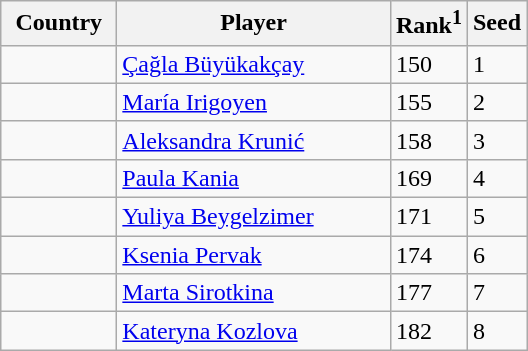<table class="sortable wikitable">
<tr>
<th width="70">Country</th>
<th width="175">Player</th>
<th>Rank<sup>1</sup></th>
<th>Seed</th>
</tr>
<tr>
<td></td>
<td><a href='#'>Çağla Büyükakçay</a></td>
<td>150</td>
<td>1</td>
</tr>
<tr>
<td></td>
<td><a href='#'>María Irigoyen</a></td>
<td>155</td>
<td>2</td>
</tr>
<tr>
<td></td>
<td><a href='#'>Aleksandra Krunić</a></td>
<td>158</td>
<td>3</td>
</tr>
<tr>
<td></td>
<td><a href='#'>Paula Kania</a></td>
<td>169</td>
<td>4</td>
</tr>
<tr>
<td></td>
<td><a href='#'>Yuliya Beygelzimer</a></td>
<td>171</td>
<td>5</td>
</tr>
<tr>
<td></td>
<td><a href='#'>Ksenia Pervak</a></td>
<td>174</td>
<td>6</td>
</tr>
<tr>
<td></td>
<td><a href='#'>Marta Sirotkina</a></td>
<td>177</td>
<td>7</td>
</tr>
<tr>
<td></td>
<td><a href='#'>Kateryna Kozlova</a></td>
<td>182</td>
<td>8</td>
</tr>
</table>
